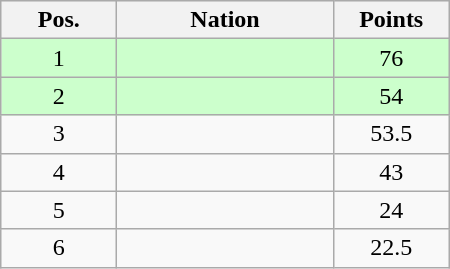<table class="wikitable gauche" cellspacing="1" style="width:300px;">
<tr style="background:#efefef; text-align:center;">
<th style="width:70px;">Pos.</th>
<th>Nation</th>
<th style="width:70px;">Points</th>
</tr>
<tr style="vertical-align:top; text-align:center; background:#ccffcc;">
<td>1</td>
<td style="text-align:left;"></td>
<td>76</td>
</tr>
<tr style="vertical-align:top; text-align:center; background:#ccffcc;">
<td>2</td>
<td style="text-align:left;"></td>
<td>54</td>
</tr>
<tr style="vertical-align:top; text-align:center;">
<td>3</td>
<td style="text-align:left;"></td>
<td>53.5</td>
</tr>
<tr style="vertical-align:top; text-align:center;">
<td>4</td>
<td style="text-align:left;"></td>
<td>43</td>
</tr>
<tr style="vertical-align:top; text-align:center;">
<td>5</td>
<td style="text-align:left;"></td>
<td>24</td>
</tr>
<tr style="vertical-align:top; text-align:center;">
<td>6</td>
<td style="text-align:left;"></td>
<td>22.5</td>
</tr>
</table>
